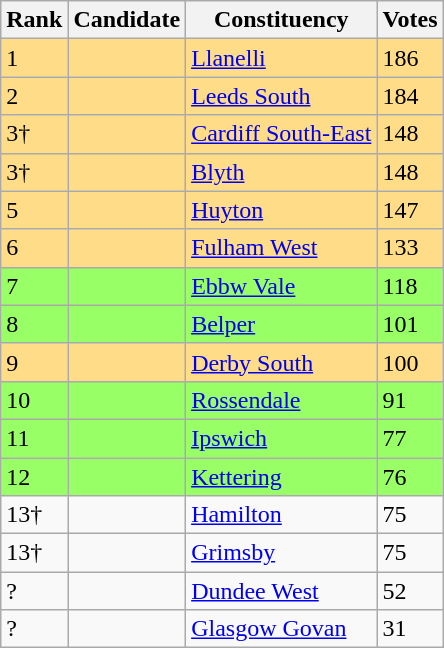<table class="wikitable sortable">
<tr>
<th>Rank<br></th>
<th>Candidate<br></th>
<th>Constituency<br></th>
<th>Votes<br></th>
</tr>
<tr bgcolor=ffdd88>
<td>1</td>
<td></td>
<td><a href='#'>Llanelli</a></td>
<td>186</td>
</tr>
<tr bgcolor=ffdd88>
<td>2</td>
<td></td>
<td><a href='#'>Leeds South</a></td>
<td>184</td>
</tr>
<tr bgcolor=ffdd88>
<td>3†</td>
<td></td>
<td><a href='#'>Cardiff South-East</a></td>
<td>148</td>
</tr>
<tr bgcolor=ffdd88>
<td>3†</td>
<td></td>
<td><a href='#'>Blyth</a></td>
<td>148</td>
</tr>
<tr bgcolor=ffdd88>
<td>5</td>
<td></td>
<td><a href='#'>Huyton</a></td>
<td>147</td>
</tr>
<tr bgcolor=ffdd88>
<td>6</td>
<td></td>
<td><a href='#'>Fulham West</a></td>
<td>133</td>
</tr>
<tr bgcolor=99ff66>
<td>7</td>
<td></td>
<td><a href='#'>Ebbw Vale</a></td>
<td>118</td>
</tr>
<tr bgcolor=99ff66>
<td>8</td>
<td></td>
<td><a href='#'>Belper</a></td>
<td>101</td>
</tr>
<tr bgcolor=ffdd88>
<td>9</td>
<td></td>
<td><a href='#'>Derby South</a></td>
<td>100</td>
</tr>
<tr bgcolor=99ff66>
<td>10</td>
<td></td>
<td><a href='#'>Rossendale</a></td>
<td>91</td>
</tr>
<tr bgcolor=99ff66>
<td>11</td>
<td></td>
<td><a href='#'>Ipswich</a></td>
<td>77</td>
</tr>
<tr bgcolor=99ff66>
<td>12</td>
<td></td>
<td><a href='#'>Kettering</a></td>
<td>76</td>
</tr>
<tr>
<td>13†</td>
<td></td>
<td><a href='#'>Hamilton</a></td>
<td>75</td>
</tr>
<tr>
<td>13†</td>
<td></td>
<td><a href='#'>Grimsby</a></td>
<td>75</td>
</tr>
<tr>
<td>?</td>
<td></td>
<td><a href='#'>Dundee West</a></td>
<td>52</td>
</tr>
<tr>
<td>?</td>
<td></td>
<td><a href='#'>Glasgow Govan</a></td>
<td>31</td>
</tr>
</table>
